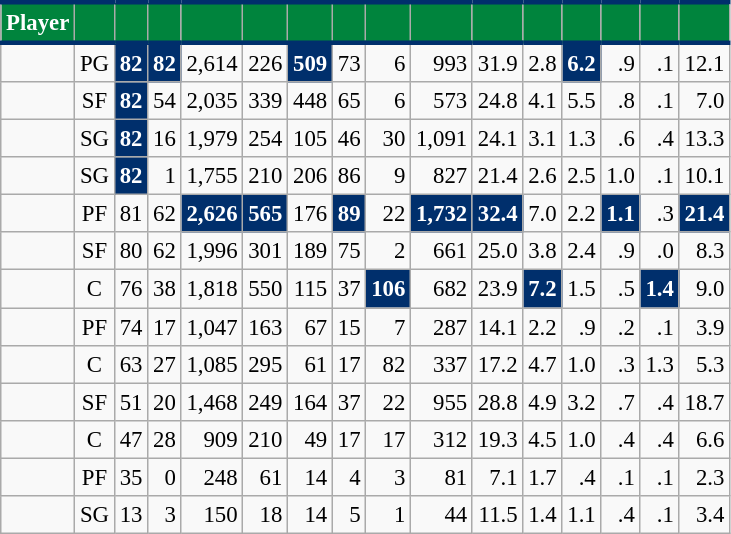<table class="wikitable sortable" style="font-size: 95%; text-align:right;">
<tr>
<th style="background:#00843D; color:#FFFFFF; border-top:#002F6C 3px solid; border-bottom:#002F6C 3px solid;">Player</th>
<th style="background:#00843D; color:#FFFFFF; border-top:#002F6C 3px solid; border-bottom:#002F6C 3px solid;"></th>
<th style="background:#00843D; color:#FFFFFF; border-top:#002F6C 3px solid; border-bottom:#002F6C 3px solid;"></th>
<th style="background:#00843D; color:#FFFFFF; border-top:#002F6C 3px solid; border-bottom:#002F6C 3px solid;"></th>
<th style="background:#00843D; color:#FFFFFF; border-top:#002F6C 3px solid; border-bottom:#002F6C 3px solid;"></th>
<th style="background:#00843D; color:#FFFFFF; border-top:#002F6C 3px solid; border-bottom:#002F6C 3px solid;"></th>
<th style="background:#00843D; color:#FFFFFF; border-top:#002F6C 3px solid; border-bottom:#002F6C 3px solid;"></th>
<th style="background:#00843D; color:#FFFFFF; border-top:#002F6C 3px solid; border-bottom:#002F6C 3px solid;"></th>
<th style="background:#00843D; color:#FFFFFF; border-top:#002F6C 3px solid; border-bottom:#002F6C 3px solid;"></th>
<th style="background:#00843D; color:#FFFFFF; border-top:#002F6C 3px solid; border-bottom:#002F6C 3px solid;"></th>
<th style="background:#00843D; color:#FFFFFF; border-top:#002F6C 3px solid; border-bottom:#002F6C 3px solid;"></th>
<th style="background:#00843D; color:#FFFFFF; border-top:#002F6C 3px solid; border-bottom:#002F6C 3px solid;"></th>
<th style="background:#00843D; color:#FFFFFF; border-top:#002F6C 3px solid; border-bottom:#002F6C 3px solid;"></th>
<th style="background:#00843D; color:#FFFFFF; border-top:#002F6C 3px solid; border-bottom:#002F6C 3px solid;"></th>
<th style="background:#00843D; color:#FFFFFF; border-top:#002F6C 3px solid; border-bottom:#002F6C 3px solid;"></th>
<th style="background:#00843D; color:#FFFFFF; border-top:#002F6C 3px solid; border-bottom:#002F6C 3px solid;"></th>
</tr>
<tr>
<td style="text-align:left;"></td>
<td style="text-align:center;">PG</td>
<td style="background:#002F6C; color:#FFFFFF;"><strong>82</strong></td>
<td style="background:#002F6C; color:#FFFFFF;"><strong>82</strong></td>
<td>2,614</td>
<td>226</td>
<td style="background:#002F6C; color:#FFFFFF;"><strong>509</strong></td>
<td>73</td>
<td>6</td>
<td>993</td>
<td>31.9</td>
<td>2.8</td>
<td style="background:#002F6C; color:#FFFFFF;"><strong>6.2</strong></td>
<td>.9</td>
<td>.1</td>
<td>12.1</td>
</tr>
<tr>
<td style="text-align:left;"></td>
<td style="text-align:center;">SF</td>
<td style="background:#002F6C; color:#FFFFFF;"><strong>82</strong></td>
<td>54</td>
<td>2,035</td>
<td>339</td>
<td>448</td>
<td>65</td>
<td>6</td>
<td>573</td>
<td>24.8</td>
<td>4.1</td>
<td>5.5</td>
<td>.8</td>
<td>.1</td>
<td>7.0</td>
</tr>
<tr>
<td style="text-align:left;"></td>
<td style="text-align:center;">SG</td>
<td style="background:#002F6C; color:#FFFFFF;"><strong>82</strong></td>
<td>16</td>
<td>1,979</td>
<td>254</td>
<td>105</td>
<td>46</td>
<td>30</td>
<td>1,091</td>
<td>24.1</td>
<td>3.1</td>
<td>1.3</td>
<td>.6</td>
<td>.4</td>
<td>13.3</td>
</tr>
<tr>
<td style="text-align:left;"></td>
<td style="text-align:center;">SG</td>
<td style="background:#002F6C; color:#FFFFFF;"><strong>82</strong></td>
<td>1</td>
<td>1,755</td>
<td>210</td>
<td>206</td>
<td>86</td>
<td>9</td>
<td>827</td>
<td>21.4</td>
<td>2.6</td>
<td>2.5</td>
<td>1.0</td>
<td>.1</td>
<td>10.1</td>
</tr>
<tr>
<td style="text-align:left;"></td>
<td style="text-align:center;">PF</td>
<td>81</td>
<td>62</td>
<td style="background:#002F6C; color:#FFFFFF;"><strong>2,626</strong></td>
<td style="background:#002F6C; color:#FFFFFF;"><strong>565</strong></td>
<td>176</td>
<td style="background:#002F6C; color:#FFFFFF;"><strong>89</strong></td>
<td>22</td>
<td style="background:#002F6C; color:#FFFFFF;"><strong>1,732</strong></td>
<td style="background:#002F6C; color:#FFFFFF;"><strong>32.4</strong></td>
<td>7.0</td>
<td>2.2</td>
<td style="background:#002F6C; color:#FFFFFF;"><strong>1.1</strong></td>
<td>.3</td>
<td style="background:#002F6C; color:#FFFFFF;"><strong>21.4</strong></td>
</tr>
<tr>
<td style="text-align:left;"></td>
<td style="text-align:center;">SF</td>
<td>80</td>
<td>62</td>
<td>1,996</td>
<td>301</td>
<td>189</td>
<td>75</td>
<td>2</td>
<td>661</td>
<td>25.0</td>
<td>3.8</td>
<td>2.4</td>
<td>.9</td>
<td>.0</td>
<td>8.3</td>
</tr>
<tr>
<td style="text-align:left;"></td>
<td style="text-align:center;">C</td>
<td>76</td>
<td>38</td>
<td>1,818</td>
<td>550</td>
<td>115</td>
<td>37</td>
<td style="background:#002F6C; color:#FFFFFF;"><strong>106</strong></td>
<td>682</td>
<td>23.9</td>
<td style="background:#002F6C; color:#FFFFFF;"><strong>7.2</strong></td>
<td>1.5</td>
<td>.5</td>
<td style="background:#002F6C; color:#FFFFFF;"><strong>1.4</strong></td>
<td>9.0</td>
</tr>
<tr>
<td style="text-align:left;"></td>
<td style="text-align:center;">PF</td>
<td>74</td>
<td>17</td>
<td>1,047</td>
<td>163</td>
<td>67</td>
<td>15</td>
<td>7</td>
<td>287</td>
<td>14.1</td>
<td>2.2</td>
<td>.9</td>
<td>.2</td>
<td>.1</td>
<td>3.9</td>
</tr>
<tr>
<td style="text-align:left;"></td>
<td style="text-align:center;">C</td>
<td>63</td>
<td>27</td>
<td>1,085</td>
<td>295</td>
<td>61</td>
<td>17</td>
<td>82</td>
<td>337</td>
<td>17.2</td>
<td>4.7</td>
<td>1.0</td>
<td>.3</td>
<td>1.3</td>
<td>5.3</td>
</tr>
<tr>
<td style="text-align:left;"></td>
<td style="text-align:center;">SF</td>
<td>51</td>
<td>20</td>
<td>1,468</td>
<td>249</td>
<td>164</td>
<td>37</td>
<td>22</td>
<td>955</td>
<td>28.8</td>
<td>4.9</td>
<td>3.2</td>
<td>.7</td>
<td>.4</td>
<td>18.7</td>
</tr>
<tr>
<td style="text-align:left;"></td>
<td style="text-align:center;">C</td>
<td>47</td>
<td>28</td>
<td>909</td>
<td>210</td>
<td>49</td>
<td>17</td>
<td>17</td>
<td>312</td>
<td>19.3</td>
<td>4.5</td>
<td>1.0</td>
<td>.4</td>
<td>.4</td>
<td>6.6</td>
</tr>
<tr>
<td style="text-align:left;"></td>
<td style="text-align:center;">PF</td>
<td>35</td>
<td>0</td>
<td>248</td>
<td>61</td>
<td>14</td>
<td>4</td>
<td>3</td>
<td>81</td>
<td>7.1</td>
<td>1.7</td>
<td>.4</td>
<td>.1</td>
<td>.1</td>
<td>2.3</td>
</tr>
<tr>
<td style="text-align:left;"></td>
<td style="text-align:center;">SG</td>
<td>13</td>
<td>3</td>
<td>150</td>
<td>18</td>
<td>14</td>
<td>5</td>
<td>1</td>
<td>44</td>
<td>11.5</td>
<td>1.4</td>
<td>1.1</td>
<td>.4</td>
<td>.1</td>
<td>3.4</td>
</tr>
</table>
